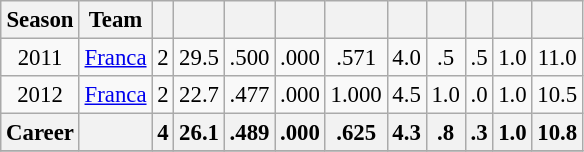<table class="wikitable sortable" style="font-size:95%; text-align:center;">
<tr>
<th>Season</th>
<th>Team</th>
<th></th>
<th></th>
<th></th>
<th></th>
<th></th>
<th></th>
<th></th>
<th></th>
<th></th>
<th></th>
</tr>
<tr>
<td>2011</td>
<td><a href='#'>Franca</a></td>
<td>2</td>
<td>29.5</td>
<td>.500</td>
<td>.000</td>
<td>.571</td>
<td>4.0</td>
<td>.5</td>
<td>.5</td>
<td>1.0</td>
<td>11.0</td>
</tr>
<tr>
<td>2012</td>
<td><a href='#'>Franca</a></td>
<td>2</td>
<td>22.7</td>
<td>.477</td>
<td>.000</td>
<td>1.000</td>
<td>4.5</td>
<td>1.0</td>
<td>.0</td>
<td>1.0</td>
<td>10.5</td>
</tr>
<tr>
<th><strong>Career</strong></th>
<th></th>
<th>4</th>
<th>26.1</th>
<th>.489</th>
<th>.000</th>
<th>.625</th>
<th>4.3</th>
<th>.8</th>
<th>.3</th>
<th>1.0</th>
<th>10.8</th>
</tr>
<tr>
</tr>
</table>
